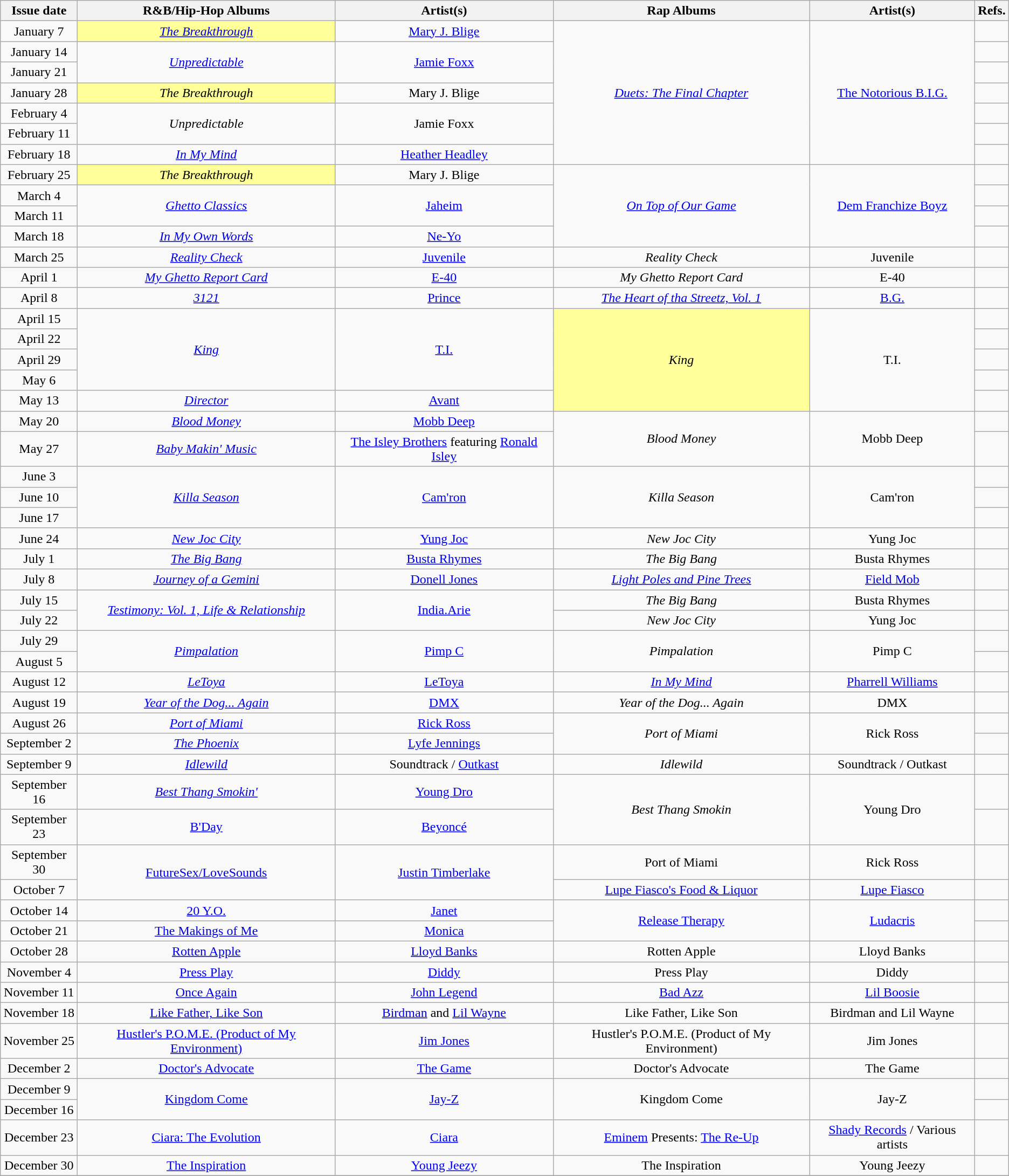<table class="wikitable" style="text-align: center;">
<tr>
<th>Issue date</th>
<th>R&B/Hip-Hop Albums</th>
<th>Artist(s)</th>
<th>Rap Albums</th>
<th>Artist(s)</th>
<th>Refs.</th>
</tr>
<tr>
<td>January 7</td>
<td bgcolor=#FFFF99><em><a href='#'>The Breakthrough</a></em> </td>
<td><a href='#'>Mary J. Blige</a></td>
<td rowspan="7"><em><a href='#'>Duets: The Final Chapter</a></em></td>
<td rowspan="7"><a href='#'>The Notorious B.I.G.</a></td>
<td></td>
</tr>
<tr>
<td>January 14</td>
<td rowspan="2"><em><a href='#'>Unpredictable</a></em></td>
<td rowspan="2"><a href='#'>Jamie Foxx</a></td>
<td></td>
</tr>
<tr>
<td>January 21</td>
<td></td>
</tr>
<tr>
<td>January 28</td>
<td bgcolor=#FFFF99><em>The Breakthrough</em> </td>
<td>Mary J. Blige</td>
<td></td>
</tr>
<tr>
<td>February 4</td>
<td rowspan="2"><em>Unpredictable</em></td>
<td rowspan="2">Jamie Foxx</td>
<td></td>
</tr>
<tr>
<td>February 11</td>
<td></td>
</tr>
<tr>
<td>February 18</td>
<td><em><a href='#'>In My Mind</a></em></td>
<td><a href='#'>Heather Headley</a></td>
<td></td>
</tr>
<tr>
<td>February 25</td>
<td bgcolor=#FFFF99><em>The Breakthrough</em> </td>
<td>Mary J. Blige</td>
<td rowspan="4"><em><a href='#'>On Top of Our Game</a></em></td>
<td rowspan="4"><a href='#'>Dem Franchize Boyz</a></td>
<td></td>
</tr>
<tr>
<td>March 4</td>
<td rowspan="2"><em><a href='#'>Ghetto Classics</a></em></td>
<td rowspan="2"><a href='#'>Jaheim</a></td>
<td></td>
</tr>
<tr>
<td>March 11</td>
<td></td>
</tr>
<tr>
<td>March 18</td>
<td><em><a href='#'>In My Own Words</a></em></td>
<td><a href='#'>Ne-Yo</a></td>
<td></td>
</tr>
<tr>
<td>March 25</td>
<td><em><a href='#'>Reality Check</a></em></td>
<td><a href='#'>Juvenile</a></td>
<td><em>Reality Check</em></td>
<td>Juvenile</td>
<td></td>
</tr>
<tr>
<td>April 1</td>
<td><em><a href='#'>My Ghetto Report Card</a></em></td>
<td><a href='#'>E-40</a></td>
<td><em>My Ghetto Report Card</em></td>
<td>E-40</td>
<td></td>
</tr>
<tr>
<td>April 8</td>
<td><em><a href='#'>3121</a></em></td>
<td><a href='#'>Prince</a></td>
<td><a href='#'><em>The Heart of tha Streetz, Vol. 1</em></a></td>
<td><a href='#'>B.G.</a></td>
<td></td>
</tr>
<tr>
<td>April 15</td>
<td rowspan="4"><em><a href='#'>King</a></em></td>
<td rowspan="4"><a href='#'>T.I.</a></td>
<td rowspan="5" bgcolor=#FFFF99><em>King</em> </td>
<td rowspan="5">T.I.</td>
<td></td>
</tr>
<tr>
<td>April 22</td>
<td></td>
</tr>
<tr>
<td>April 29</td>
<td></td>
</tr>
<tr>
<td>May 6</td>
<td></td>
</tr>
<tr>
<td>May 13</td>
<td><em><a href='#'>Director</a></em></td>
<td><a href='#'>Avant</a></td>
<td></td>
</tr>
<tr>
<td>May 20</td>
<td><em><a href='#'>Blood Money</a></em></td>
<td><a href='#'>Mobb Deep</a></td>
<td rowspan="2"><em>Blood Money</em></td>
<td rowspan="2">Mobb Deep</td>
<td></td>
</tr>
<tr>
<td>May 27</td>
<td><em><a href='#'>Baby Makin' Music</a></em></td>
<td><a href='#'>The Isley Brothers</a> featuring <a href='#'>Ronald Isley</a></td>
<td></td>
</tr>
<tr>
<td>June 3</td>
<td rowspan="3"><em><a href='#'>Killa Season</a></em></td>
<td rowspan="3"><a href='#'>Cam'ron</a></td>
<td rowspan="3"><em>Killa Season</em></td>
<td rowspan="3">Cam'ron</td>
<td></td>
</tr>
<tr>
<td>June 10</td>
<td></td>
</tr>
<tr>
<td>June 17</td>
<td></td>
</tr>
<tr>
<td>June 24</td>
<td><em><a href='#'>New Joc City</a></em></td>
<td><a href='#'>Yung Joc</a></td>
<td><em>New Joc City</em></td>
<td>Yung Joc</td>
<td></td>
</tr>
<tr>
<td>July 1</td>
<td><em><a href='#'>The Big Bang</a></em></td>
<td><a href='#'>Busta Rhymes</a></td>
<td><em>The Big Bang</em></td>
<td>Busta Rhymes</td>
<td></td>
</tr>
<tr>
<td>July 8</td>
<td><em><a href='#'>Journey of a Gemini</a></em></td>
<td><a href='#'>Donell Jones</a></td>
<td><em><a href='#'>Light Poles and Pine Trees</a></em></td>
<td><a href='#'>Field Mob</a></td>
<td></td>
</tr>
<tr>
<td>July 15</td>
<td rowspan="2"><em><a href='#'>Testimony: Vol. 1, Life & Relationship</a></em></td>
<td rowspan="2"><a href='#'>India.Arie</a></td>
<td><em>The Big Bang</em></td>
<td>Busta Rhymes</td>
<td></td>
</tr>
<tr>
<td>July 22</td>
<td><em>New Joc City</em></td>
<td>Yung Joc</td>
<td></td>
</tr>
<tr>
<td>July 29</td>
<td rowspan="2"><em><a href='#'>Pimpalation</a></em></td>
<td rowspan="2"><a href='#'>Pimp C</a></td>
<td rowspan="2"><em>Pimpalation</em></td>
<td rowspan="2">Pimp C</td>
<td></td>
</tr>
<tr>
<td>August 5</td>
<td></td>
</tr>
<tr>
<td>August 12</td>
<td><em><a href='#'>LeToya</a></em></td>
<td><a href='#'>LeToya</a></td>
<td><a href='#'><em>In My Mind</em></a></td>
<td><a href='#'>Pharrell Williams</a></td>
<td></td>
</tr>
<tr>
<td>August 19</td>
<td><em><a href='#'>Year of the Dog... Again</a></em></td>
<td><a href='#'>DMX</a></td>
<td><em>Year of the Dog... Again</em></td>
<td>DMX</td>
<td></td>
</tr>
<tr>
<td>August 26</td>
<td><em><a href='#'>Port of Miami</a></em></td>
<td><a href='#'>Rick Ross</a></td>
<td rowspan="2"><em>Port of Miami</em></td>
<td rowspan="2">Rick Ross</td>
<td></td>
</tr>
<tr>
<td>September 2</td>
<td><em><a href='#'>The Phoenix</a></em></td>
<td><a href='#'>Lyfe Jennings</a></td>
<td></td>
</tr>
<tr>
<td>September 9</td>
<td><em><a href='#'>Idlewild</a></em></td>
<td>Soundtrack / <a href='#'>Outkast</a></td>
<td><em>Idlewild</em></td>
<td>Soundtrack / Outkast</td>
<td></td>
</tr>
<tr>
<td>September 16</td>
<td><em><a href='#'>Best Thang Smokin'</a></em></td>
<td><a href='#'>Young Dro</a></td>
<td rowspan="2"><em>Best Thang Smokin<strong></td>
<td rowspan="2">Young Dro</td>
<td></td>
</tr>
<tr>
<td>September 23</td>
<td></em><a href='#'>B'Day</a><em></td>
<td><a href='#'>Beyoncé</a></td>
<td></td>
</tr>
<tr>
<td>September 30</td>
<td rowspan="2"></em><a href='#'>FutureSex/LoveSounds</a><em></td>
<td rowspan="2"><a href='#'>Justin Timberlake</a></td>
<td></em>Port of Miami<em></td>
<td>Rick Ross</td>
<td></td>
</tr>
<tr>
<td>October 7</td>
<td></em><a href='#'>Lupe Fiasco's Food & Liquor</a><em></td>
<td><a href='#'>Lupe Fiasco</a></td>
<td></td>
</tr>
<tr>
<td>October 14</td>
<td></em><a href='#'>20 Y.O.</a><em></td>
<td><a href='#'>Janet</a></td>
<td rowspan="2"></em><a href='#'>Release Therapy</a><em></td>
<td rowspan="2"><a href='#'>Ludacris</a></td>
<td></td>
</tr>
<tr>
<td>October 21</td>
<td></em><a href='#'>The Makings of Me</a><em></td>
<td><a href='#'>Monica</a></td>
<td></td>
</tr>
<tr>
<td>October 28</td>
<td></em><a href='#'>Rotten Apple</a><em></td>
<td><a href='#'>Lloyd Banks</a></td>
<td></em>Rotten Apple<em></td>
<td>Lloyd Banks</td>
<td></td>
</tr>
<tr>
<td>November 4</td>
<td></em><a href='#'>Press Play</a><em></td>
<td><a href='#'>Diddy</a></td>
<td></em>Press Play<em></td>
<td>Diddy</td>
<td></td>
</tr>
<tr>
<td>November 11</td>
<td></em><a href='#'>Once Again</a><em></td>
<td><a href='#'>John Legend</a></td>
<td><a href='#'></em>Bad Azz<em></a></td>
<td><a href='#'>Lil Boosie</a></td>
<td></td>
</tr>
<tr>
<td>November 18</td>
<td></em><a href='#'>Like Father, Like Son</a><em></td>
<td><a href='#'>Birdman</a> and <a href='#'>Lil Wayne</a></td>
<td></em>Like Father, Like Son<em></td>
<td>Birdman and Lil Wayne</td>
<td></td>
</tr>
<tr>
<td>November 25</td>
<td></em><a href='#'>Hustler's P.O.M.E. (Product of My Environment)</a><em></td>
<td><a href='#'>Jim Jones</a></td>
<td></em>Hustler's P.O.M.E. (Product of My Environment)<em></td>
<td>Jim Jones</td>
<td></td>
</tr>
<tr>
<td>December 2</td>
<td></em><a href='#'>Doctor's Advocate</a><em></td>
<td><a href='#'>The Game</a></td>
<td></em>Doctor's Advocate<em></td>
<td>The Game</td>
<td></td>
</tr>
<tr>
<td>December 9</td>
<td rowspan="2"></em><a href='#'>Kingdom Come</a><em></td>
<td rowspan="2"><a href='#'>Jay-Z</a></td>
<td rowspan="2"></em>Kingdom Come<em></td>
<td rowspan="2">Jay-Z</td>
<td></td>
</tr>
<tr>
<td>December 16</td>
<td></td>
</tr>
<tr>
<td>December 23</td>
<td></em><a href='#'>Ciara: The Evolution</a><em></td>
<td><a href='#'>Ciara</a></td>
<td><a href='#'>Eminem</a> Presents: <a href='#'></em>The Re-Up<em></a></td>
<td><a href='#'>Shady Records</a> / Various artists</td>
<td></td>
</tr>
<tr>
<td>December 30</td>
<td></em><a href='#'>The Inspiration</a><em></td>
<td><a href='#'>Young Jeezy</a></td>
<td></em>The Inspiration<em></td>
<td>Young Jeezy</td>
<td></td>
</tr>
<tr>
</tr>
</table>
